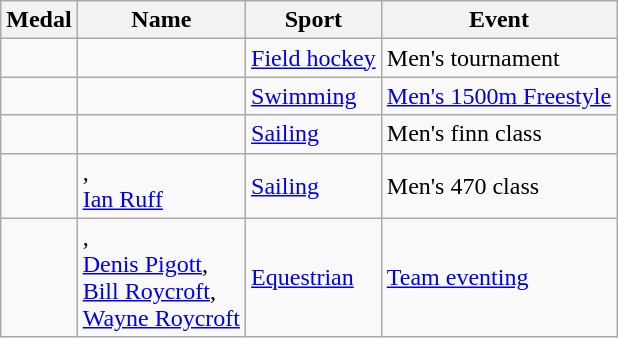<table class="wikitable sortable">
<tr>
<th>Medal</th>
<th>Name</th>
<th>Sport</th>
<th>Event</th>
</tr>
<tr>
<td></td>
<td><br></td>
<td><a href='#'>Field hockey</a></td>
<td>Men's tournament</td>
</tr>
<tr>
<td></td>
<td></td>
<td><a href='#'>Swimming</a></td>
<td><a href='#'>Men's 1500m Freestyle</a></td>
</tr>
<tr>
<td></td>
<td></td>
<td><a href='#'>Sailing</a></td>
<td>Men's finn class</td>
</tr>
<tr>
<td></td>
<td>, <br><a href='#'>Ian Ruff</a></td>
<td><a href='#'>Sailing</a></td>
<td>Men's 470 class</td>
</tr>
<tr>
<td></td>
<td>, <br> <a href='#'>Denis Pigott</a>, <br><a href='#'>Bill Roycroft</a>, <br><a href='#'>Wayne Roycroft</a></td>
<td><a href='#'>Equestrian</a></td>
<td><a href='#'>Team eventing</a></td>
</tr>
</table>
